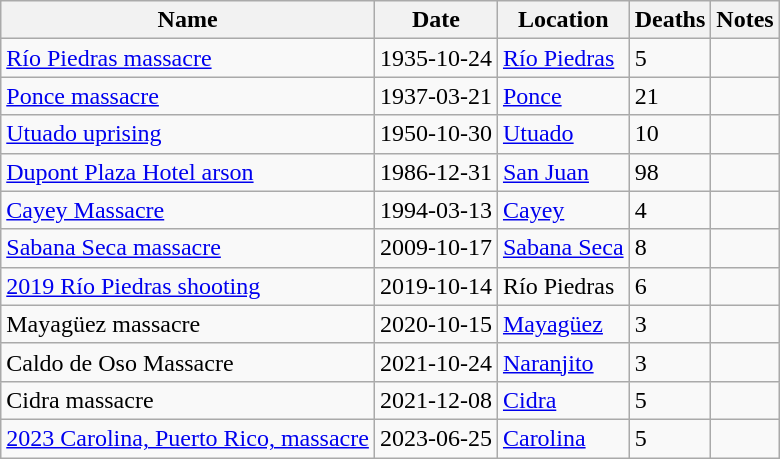<table class="sortable wikitable">
<tr>
<th>Name</th>
<th>Date</th>
<th>Location</th>
<th>Deaths</th>
<th class="unsortable">Notes</th>
</tr>
<tr>
<td><a href='#'>Río Piedras massacre</a></td>
<td>1935-10-24</td>
<td><a href='#'>Río Piedras</a></td>
<td>5</td>
<td></td>
</tr>
<tr>
<td><a href='#'>Ponce massacre</a></td>
<td>1937-03-21</td>
<td><a href='#'>Ponce</a></td>
<td>21</td>
<td></td>
</tr>
<tr>
<td><a href='#'>Utuado uprising</a></td>
<td>1950-10-30</td>
<td><a href='#'>Utuado</a></td>
<td>10</td>
<td></td>
</tr>
<tr>
<td><a href='#'>Dupont Plaza Hotel arson</a></td>
<td>1986-12-31</td>
<td><a href='#'>San Juan</a></td>
<td>98</td>
<td></td>
</tr>
<tr>
<td><a href='#'>Cayey Massacre</a></td>
<td>1994-03-13</td>
<td><a href='#'>Cayey</a></td>
<td>4</td>
<td></td>
</tr>
<tr>
<td><a href='#'>Sabana Seca massacre</a></td>
<td>2009-10-17</td>
<td><a href='#'>Sabana Seca</a></td>
<td>8</td>
<td></td>
</tr>
<tr>
<td><a href='#'>2019 Río Piedras shooting</a></td>
<td>2019-10-14</td>
<td>Río Piedras</td>
<td>6</td>
<td></td>
</tr>
<tr>
<td>Mayagüez massacre</td>
<td>2020-10-15</td>
<td><a href='#'>Mayagüez</a></td>
<td>3</td>
<td></td>
</tr>
<tr>
<td>Caldo de Oso Massacre</td>
<td>2021-10-24</td>
<td><a href='#'>Naranjito</a></td>
<td>3</td>
<td></td>
</tr>
<tr>
<td>Cidra massacre</td>
<td>2021-12-08</td>
<td><a href='#'>Cidra</a></td>
<td>5</td>
<td></td>
</tr>
<tr>
<td><a href='#'>2023 Carolina, Puerto Rico, massacre</a></td>
<td>2023-06-25</td>
<td><a href='#'>Carolina</a></td>
<td>5</td>
<td></td>
</tr>
</table>
